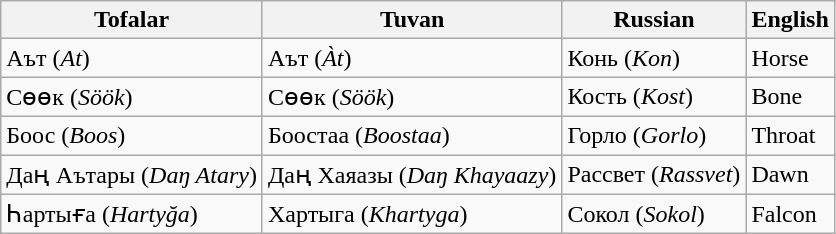<table class="wikitable">
<tr>
<th>Tofalar</th>
<th>Tuvan</th>
<th>Russian</th>
<th>English</th>
</tr>
<tr>
<td>Aът (<em>At</em>)</td>
<td>Aът (<em>Àt</em>)</td>
<td>Конь (<em>Kon</em>)</td>
<td>Horse</td>
</tr>
<tr>
<td>Cөөк (<em>Söök</em>)</td>
<td>Cөөк (<em>Söök</em>)</td>
<td>Кость (<em>Kost</em>)</td>
<td>Bone</td>
</tr>
<tr>
<td>Боос (<em>Boos</em>)</td>
<td>Боостаа (<em>Boostaa</em>)</td>
<td>Горло (<em>Gorlo</em>)</td>
<td>Throat</td>
</tr>
<tr>
<td>Даң Аътары (<em>Daŋ Atary</em>)</td>
<td>Даң Хаяазы (<em>Daŋ Khayaazy</em>)</td>
<td>Рассвет (<em>Rassvet</em>)</td>
<td>Dawn</td>
</tr>
<tr>
<td>Һартыға (<em>Hartyğa</em>)</td>
<td>Xартыга (<em>Khartyga</em>)</td>
<td>Сокол (<em>Sokol</em>)</td>
<td>Falcon</td>
</tr>
</table>
